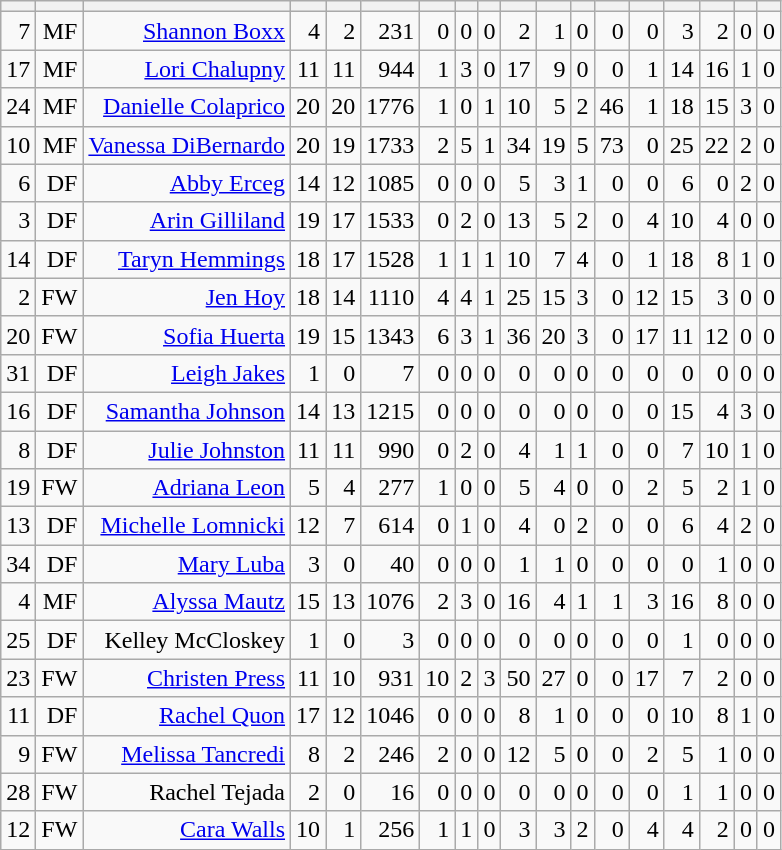<table class="wikitable sortable" style="text-align:right;">
<tr>
<th></th>
<th></th>
<th></th>
<th></th>
<th></th>
<th></th>
<th></th>
<th></th>
<th></th>
<th></th>
<th></th>
<th></th>
<th></th>
<th></th>
<th></th>
<th></th>
<th></th>
<th></th>
</tr>
<tr>
<td>7</td>
<td>MF</td>
<td><a href='#'>Shannon Boxx</a></td>
<td>4</td>
<td>2</td>
<td>231</td>
<td>0</td>
<td>0</td>
<td>0</td>
<td>2</td>
<td>1</td>
<td>0</td>
<td>0</td>
<td>0</td>
<td>3</td>
<td>2</td>
<td>0</td>
<td>0</td>
</tr>
<tr>
<td>17</td>
<td>MF</td>
<td><a href='#'>Lori Chalupny</a></td>
<td>11</td>
<td>11</td>
<td>944</td>
<td>1</td>
<td>3</td>
<td>0</td>
<td>17</td>
<td>9</td>
<td>0</td>
<td>0</td>
<td>1</td>
<td>14</td>
<td>16</td>
<td>1</td>
<td>0</td>
</tr>
<tr>
<td>24</td>
<td>MF</td>
<td><a href='#'>Danielle Colaprico</a></td>
<td>20</td>
<td>20</td>
<td>1776</td>
<td>1</td>
<td>0</td>
<td>1</td>
<td>10</td>
<td>5</td>
<td>2</td>
<td>46</td>
<td>1</td>
<td>18</td>
<td>15</td>
<td>3</td>
<td>0</td>
</tr>
<tr>
<td>10</td>
<td>MF</td>
<td><a href='#'>Vanessa DiBernardo</a></td>
<td>20</td>
<td>19</td>
<td>1733</td>
<td>2</td>
<td>5</td>
<td>1</td>
<td>34</td>
<td>19</td>
<td>5</td>
<td>73</td>
<td>0</td>
<td>25</td>
<td>22</td>
<td>2</td>
<td>0</td>
</tr>
<tr>
<td>6</td>
<td>DF</td>
<td><a href='#'>Abby Erceg</a></td>
<td>14</td>
<td>12</td>
<td>1085</td>
<td>0</td>
<td>0</td>
<td>0</td>
<td>5</td>
<td>3</td>
<td>1</td>
<td>0</td>
<td>0</td>
<td>6</td>
<td>0</td>
<td>2</td>
<td>0</td>
</tr>
<tr>
<td>3</td>
<td>DF</td>
<td><a href='#'>Arin Gilliland</a></td>
<td>19</td>
<td>17</td>
<td>1533</td>
<td>0</td>
<td>2</td>
<td>0</td>
<td>13</td>
<td>5</td>
<td>2</td>
<td>0</td>
<td>4</td>
<td>10</td>
<td>4</td>
<td>0</td>
<td>0</td>
</tr>
<tr>
<td>14</td>
<td>DF</td>
<td><a href='#'>Taryn Hemmings</a></td>
<td>18</td>
<td>17</td>
<td>1528</td>
<td>1</td>
<td>1</td>
<td>1</td>
<td>10</td>
<td>7</td>
<td>4</td>
<td>0</td>
<td>1</td>
<td>18</td>
<td>8</td>
<td>1</td>
<td>0</td>
</tr>
<tr>
<td>2</td>
<td>FW</td>
<td><a href='#'>Jen Hoy</a></td>
<td>18</td>
<td>14</td>
<td>1110</td>
<td>4</td>
<td>4</td>
<td>1</td>
<td>25</td>
<td>15</td>
<td>3</td>
<td>0</td>
<td>12</td>
<td>15</td>
<td>3</td>
<td>0</td>
<td>0</td>
</tr>
<tr>
<td>20</td>
<td>FW</td>
<td><a href='#'>Sofia Huerta</a></td>
<td>19</td>
<td>15</td>
<td>1343</td>
<td>6</td>
<td>3</td>
<td>1</td>
<td>36</td>
<td>20</td>
<td>3</td>
<td>0</td>
<td>17</td>
<td>11</td>
<td>12</td>
<td>0</td>
<td>0</td>
</tr>
<tr>
<td>31</td>
<td>DF</td>
<td><a href='#'>Leigh Jakes</a></td>
<td>1</td>
<td>0</td>
<td>7</td>
<td>0</td>
<td>0</td>
<td>0</td>
<td>0</td>
<td>0</td>
<td>0</td>
<td>0</td>
<td>0</td>
<td>0</td>
<td>0</td>
<td>0</td>
<td>0</td>
</tr>
<tr>
<td>16</td>
<td>DF</td>
<td><a href='#'>Samantha Johnson</a></td>
<td>14</td>
<td>13</td>
<td>1215</td>
<td>0</td>
<td>0</td>
<td>0</td>
<td>0</td>
<td>0</td>
<td>0</td>
<td>0</td>
<td>0</td>
<td>15</td>
<td>4</td>
<td>3</td>
<td>0</td>
</tr>
<tr>
<td>8</td>
<td>DF</td>
<td><a href='#'>Julie Johnston</a></td>
<td>11</td>
<td>11</td>
<td>990</td>
<td>0</td>
<td>2</td>
<td>0</td>
<td>4</td>
<td>1</td>
<td>1</td>
<td>0</td>
<td>0</td>
<td>7</td>
<td>10</td>
<td>1</td>
<td>0</td>
</tr>
<tr>
<td>19</td>
<td>FW</td>
<td><a href='#'>Adriana Leon</a></td>
<td>5</td>
<td>4</td>
<td>277</td>
<td>1</td>
<td>0</td>
<td>0</td>
<td>5</td>
<td>4</td>
<td>0</td>
<td>0</td>
<td>2</td>
<td>5</td>
<td>2</td>
<td>1</td>
<td>0</td>
</tr>
<tr>
<td>13</td>
<td>DF</td>
<td><a href='#'>Michelle Lomnicki</a></td>
<td>12</td>
<td>7</td>
<td>614</td>
<td>0</td>
<td>1</td>
<td>0</td>
<td>4</td>
<td>0</td>
<td>2</td>
<td>0</td>
<td>0</td>
<td>6</td>
<td>4</td>
<td>2</td>
<td>0</td>
</tr>
<tr>
<td>34</td>
<td>DF</td>
<td><a href='#'>Mary Luba</a></td>
<td>3</td>
<td>0</td>
<td>40</td>
<td>0</td>
<td>0</td>
<td>0</td>
<td>1</td>
<td>1</td>
<td>0</td>
<td>0</td>
<td>0</td>
<td>0</td>
<td>1</td>
<td>0</td>
<td>0</td>
</tr>
<tr>
<td>4</td>
<td>MF</td>
<td><a href='#'>Alyssa Mautz</a></td>
<td>15</td>
<td>13</td>
<td>1076</td>
<td>2</td>
<td>3</td>
<td>0</td>
<td>16</td>
<td>4</td>
<td>1</td>
<td>1</td>
<td>3</td>
<td>16</td>
<td>8</td>
<td>0</td>
<td>0</td>
</tr>
<tr>
<td>25</td>
<td>DF</td>
<td>Kelley McCloskey</td>
<td>1</td>
<td>0</td>
<td>3</td>
<td>0</td>
<td>0</td>
<td>0</td>
<td>0</td>
<td>0</td>
<td>0</td>
<td>0</td>
<td>0</td>
<td>1</td>
<td>0</td>
<td>0</td>
<td>0</td>
</tr>
<tr>
<td>23</td>
<td>FW</td>
<td><a href='#'>Christen Press</a></td>
<td>11</td>
<td>10</td>
<td>931</td>
<td>10</td>
<td>2</td>
<td>3</td>
<td>50</td>
<td>27</td>
<td>0</td>
<td>0</td>
<td>17</td>
<td>7</td>
<td>2</td>
<td>0</td>
<td>0</td>
</tr>
<tr>
<td>11</td>
<td>DF</td>
<td><a href='#'>Rachel Quon</a></td>
<td>17</td>
<td>12</td>
<td>1046</td>
<td>0</td>
<td>0</td>
<td>0</td>
<td>8</td>
<td>1</td>
<td>0</td>
<td>0</td>
<td>0</td>
<td>10</td>
<td>8</td>
<td>1</td>
<td>0</td>
</tr>
<tr>
<td>9</td>
<td>FW</td>
<td><a href='#'>Melissa Tancredi</a></td>
<td>8</td>
<td>2</td>
<td>246</td>
<td>2</td>
<td>0</td>
<td>0</td>
<td>12</td>
<td>5</td>
<td>0</td>
<td>0</td>
<td>2</td>
<td>5</td>
<td>1</td>
<td>0</td>
<td>0</td>
</tr>
<tr>
<td>28</td>
<td>FW</td>
<td>Rachel Tejada</td>
<td>2</td>
<td>0</td>
<td>16</td>
<td>0</td>
<td>0</td>
<td>0</td>
<td>0</td>
<td>0</td>
<td>0</td>
<td>0</td>
<td>0</td>
<td>1</td>
<td>1</td>
<td>0</td>
<td>0</td>
</tr>
<tr>
<td>12</td>
<td>FW</td>
<td><a href='#'>Cara Walls</a></td>
<td>10</td>
<td>1</td>
<td>256</td>
<td>1</td>
<td>1</td>
<td>0</td>
<td>3</td>
<td>3</td>
<td>2</td>
<td>0</td>
<td>4</td>
<td>4</td>
<td>2</td>
<td>0</td>
<td>0</td>
</tr>
</table>
